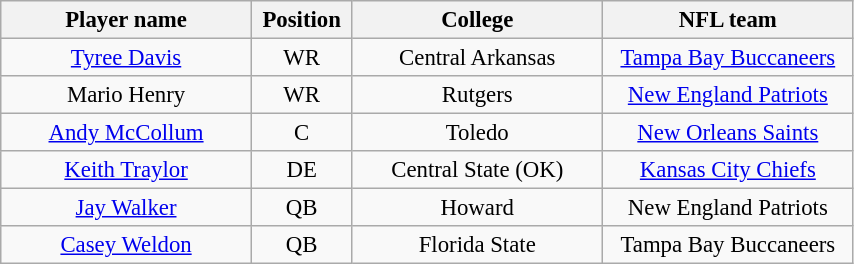<table class="wikitable" style="font-size:95%; text-align:center">
<tr>
<th width="160">Player name</th>
<th width="60">Position</th>
<th width="160">College</th>
<th width="160">NFL team</th>
</tr>
<tr>
<td><a href='#'>Tyree Davis</a></td>
<td>WR</td>
<td>Central Arkansas</td>
<td><a href='#'>Tampa Bay Buccaneers</a></td>
</tr>
<tr>
<td>Mario Henry</td>
<td>WR</td>
<td>Rutgers</td>
<td><a href='#'>New England Patriots</a></td>
</tr>
<tr>
<td><a href='#'>Andy McCollum</a></td>
<td>C</td>
<td>Toledo</td>
<td><a href='#'>New Orleans Saints</a></td>
</tr>
<tr>
<td><a href='#'>Keith Traylor</a></td>
<td>DE</td>
<td>Central State (OK)</td>
<td><a href='#'>Kansas City Chiefs</a></td>
</tr>
<tr>
<td><a href='#'>Jay Walker</a></td>
<td>QB</td>
<td>Howard</td>
<td>New England Patriots</td>
</tr>
<tr>
<td><a href='#'>Casey Weldon</a></td>
<td>QB</td>
<td>Florida State</td>
<td>Tampa Bay Buccaneers</td>
</tr>
</table>
